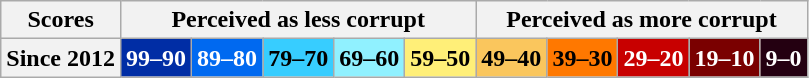<table class="wikitable">
<tr>
<th>Scores</th>
<th colspan="5">Perceived as less corrupt</th>
<th colspan="5">Perceived as more corrupt</th>
</tr>
<tr>
<th>Since 2012</th>
<td style="background: #002da5; color:white"><strong>99–90</strong></td>
<td style="background: #0069f0; color:white"><strong>89–80</strong></td>
<td style="background: #37cdff"><strong>79–70</strong></td>
<td style="background: #90f1ff"><strong>69–60</strong></td>
<td style="background: #ffef78"><strong>59–50</strong></td>
<td style="background: #fac65d"><strong>49–40</strong></td>
<td style="background: #ff7800"><strong>39–30</strong></td>
<td style="background: #c80000; color:white"><strong>29–20</strong></td>
<td style="background: #7a0000; color:white"><strong>19–10</strong></td>
<td style="background: #240011; color:white"><strong>9–0</strong></td>
</tr>
</table>
